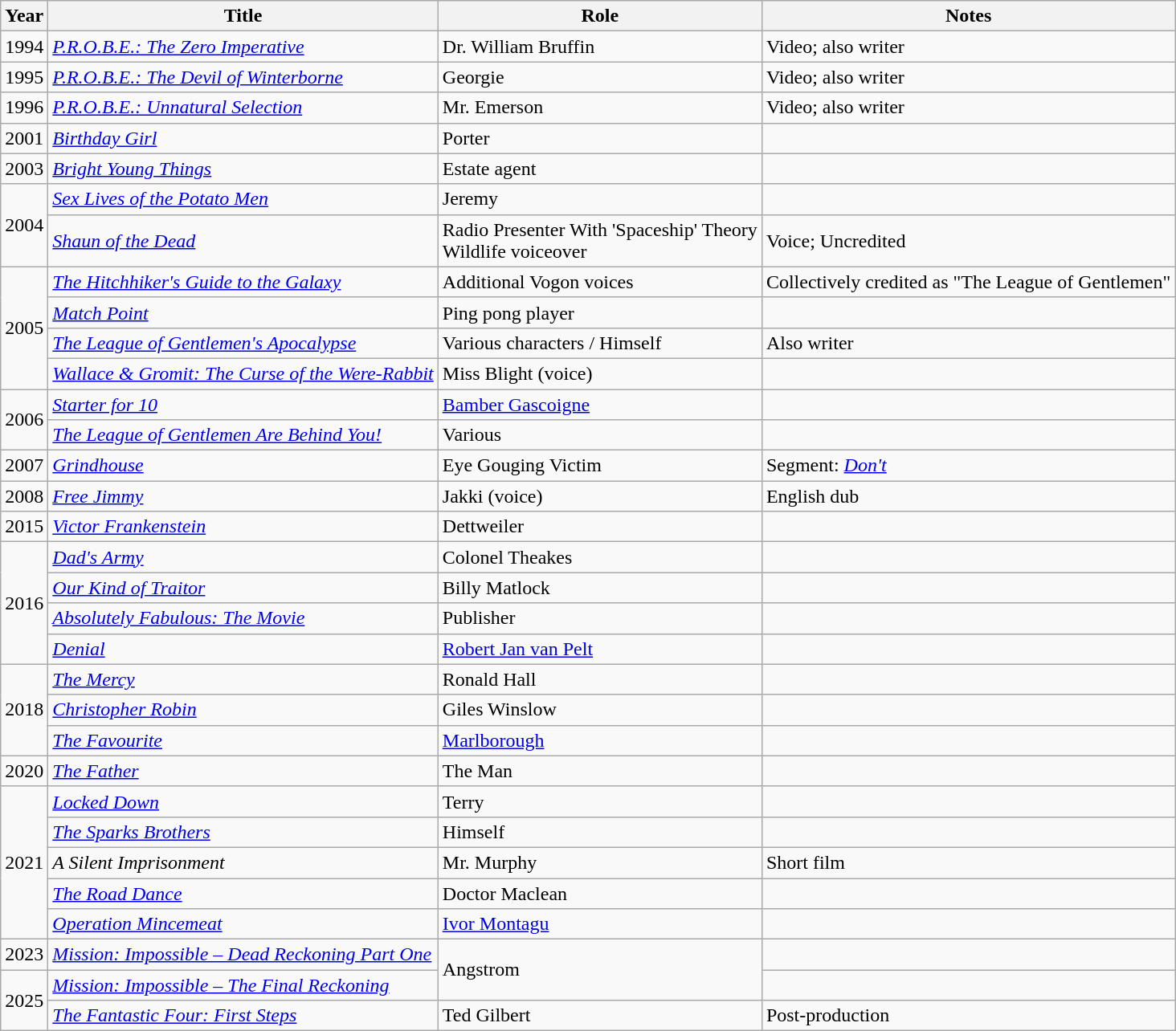<table class="wikitable sortable">
<tr>
<th>Year</th>
<th>Title</th>
<th>Role</th>
<th>Notes</th>
</tr>
<tr>
<td>1994</td>
<td><em><a href='#'>P.R.O.B.E.: The Zero Imperative</a></em></td>
<td>Dr. William Bruffin</td>
<td>Video; also writer</td>
</tr>
<tr>
<td>1995</td>
<td><em><a href='#'>P.R.O.B.E.: The Devil of Winterborne</a></em></td>
<td>Georgie</td>
<td>Video; also writer</td>
</tr>
<tr>
<td>1996</td>
<td><em><a href='#'>P.R.O.B.E.: Unnatural Selection</a></em></td>
<td>Mr. Emerson</td>
<td>Video; also writer</td>
</tr>
<tr>
<td>2001</td>
<td><em><a href='#'>Birthday Girl</a></em></td>
<td>Porter</td>
<td></td>
</tr>
<tr>
<td>2003</td>
<td><em><a href='#'>Bright Young Things</a></em></td>
<td>Estate agent</td>
<td></td>
</tr>
<tr>
<td rowspan="2">2004</td>
<td><em><a href='#'>Sex Lives of the Potato Men</a></em></td>
<td>Jeremy</td>
<td></td>
</tr>
<tr>
<td><em><a href='#'>Shaun of the Dead</a></em></td>
<td>Radio Presenter With 'Spaceship' Theory <br> Wildlife voiceover</td>
<td>Voice; Uncredited</td>
</tr>
<tr>
<td rowspan="4">2005</td>
<td><em><a href='#'>The Hitchhiker's Guide to the Galaxy</a></em></td>
<td>Additional Vogon voices</td>
<td>Collectively credited as "The League of Gentlemen"</td>
</tr>
<tr>
<td><em><a href='#'>Match Point</a></em></td>
<td>Ping pong player</td>
<td></td>
</tr>
<tr>
<td><em><a href='#'>The League of Gentlemen's Apocalypse</a></em></td>
<td>Various characters / Himself</td>
<td>Also writer</td>
</tr>
<tr>
<td><em><a href='#'>Wallace & Gromit: The Curse of the Were-Rabbit</a></em></td>
<td>Miss Blight (voice)</td>
<td></td>
</tr>
<tr>
<td rowspan="2">2006</td>
<td><em><a href='#'>Starter for 10</a></em></td>
<td><a href='#'>Bamber Gascoigne</a></td>
<td></td>
</tr>
<tr>
<td><em><a href='#'>The League of Gentlemen Are Behind You!</a></em></td>
<td>Various</td>
<td></td>
</tr>
<tr>
<td>2007</td>
<td><em><a href='#'>Grindhouse</a></em></td>
<td>Eye Gouging Victim</td>
<td>Segment: <em><a href='#'>Don't</a></em></td>
</tr>
<tr>
<td>2008</td>
<td><em><a href='#'>Free Jimmy</a></em></td>
<td>Jakki (voice)</td>
<td>English dub</td>
</tr>
<tr>
<td>2015</td>
<td><em><a href='#'>Victor Frankenstein</a></em></td>
<td>Dettweiler</td>
<td></td>
</tr>
<tr>
<td rowspan="4">2016</td>
<td><em><a href='#'>Dad's Army</a></em></td>
<td>Colonel Theakes</td>
<td></td>
</tr>
<tr>
<td><em><a href='#'>Our Kind of Traitor</a></em></td>
<td>Billy Matlock</td>
<td></td>
</tr>
<tr>
<td><em><a href='#'>Absolutely Fabulous: The Movie</a></em></td>
<td>Publisher</td>
<td></td>
</tr>
<tr>
<td><em><a href='#'>Denial</a></em></td>
<td><a href='#'>Robert Jan van Pelt</a></td>
<td></td>
</tr>
<tr>
<td rowspan="3">2018</td>
<td><em><a href='#'>The Mercy</a></em></td>
<td>Ronald Hall</td>
<td></td>
</tr>
<tr>
<td><em><a href='#'>Christopher Robin</a></em></td>
<td>Giles Winslow</td>
<td></td>
</tr>
<tr>
<td><em><a href='#'>The Favourite</a></em></td>
<td><a href='#'>Marlborough</a></td>
<td></td>
</tr>
<tr>
<td>2020</td>
<td><em><a href='#'>The Father</a></em></td>
<td>The Man</td>
<td></td>
</tr>
<tr>
<td rowspan="5">2021</td>
<td><em><a href='#'>Locked Down</a></em></td>
<td>Terry</td>
<td></td>
</tr>
<tr>
<td><em><a href='#'>The Sparks Brothers</a></em></td>
<td>Himself</td>
<td></td>
</tr>
<tr>
<td><em>A Silent Imprisonment</em></td>
<td>Mr. Murphy</td>
<td>Short film</td>
</tr>
<tr>
<td><em><a href='#'>The Road Dance</a></em></td>
<td>Doctor Maclean</td>
<td></td>
</tr>
<tr>
<td><em><a href='#'>Operation Mincemeat</a></em></td>
<td><a href='#'>Ivor Montagu</a></td>
<td></td>
</tr>
<tr>
<td>2023</td>
<td><em><a href='#'>Mission: Impossible – Dead Reckoning Part One</a></em></td>
<td rowspan="2">Angstrom</td>
<td></td>
</tr>
<tr>
<td rowspan="2">2025</td>
<td><em><a href='#'>Mission: Impossible – The Final Reckoning</a></em></td>
<td></td>
</tr>
<tr>
<td><em><a href='#'>The Fantastic Four: First Steps</a></em></td>
<td>Ted Gilbert</td>
<td>Post-production</td>
</tr>
</table>
